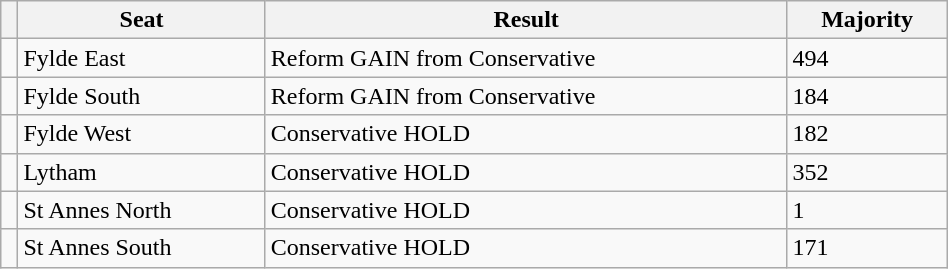<table class="wikitable" style="right; width:50%">
<tr>
<th></th>
<th>Seat</th>
<th>Result</th>
<th>Majority</th>
</tr>
<tr>
<td></td>
<td>Fylde East</td>
<td>Reform GAIN from Conservative</td>
<td>494</td>
</tr>
<tr>
<td></td>
<td>Fylde South</td>
<td>Reform GAIN from Conservative</td>
<td>184</td>
</tr>
<tr>
<td></td>
<td>Fylde West</td>
<td>Conservative HOLD</td>
<td>182</td>
</tr>
<tr>
<td></td>
<td>Lytham</td>
<td>Conservative HOLD</td>
<td>352</td>
</tr>
<tr>
<td></td>
<td>St Annes North</td>
<td>Conservative HOLD</td>
<td>1</td>
</tr>
<tr>
<td></td>
<td>St Annes South</td>
<td>Conservative HOLD</td>
<td>171</td>
</tr>
</table>
